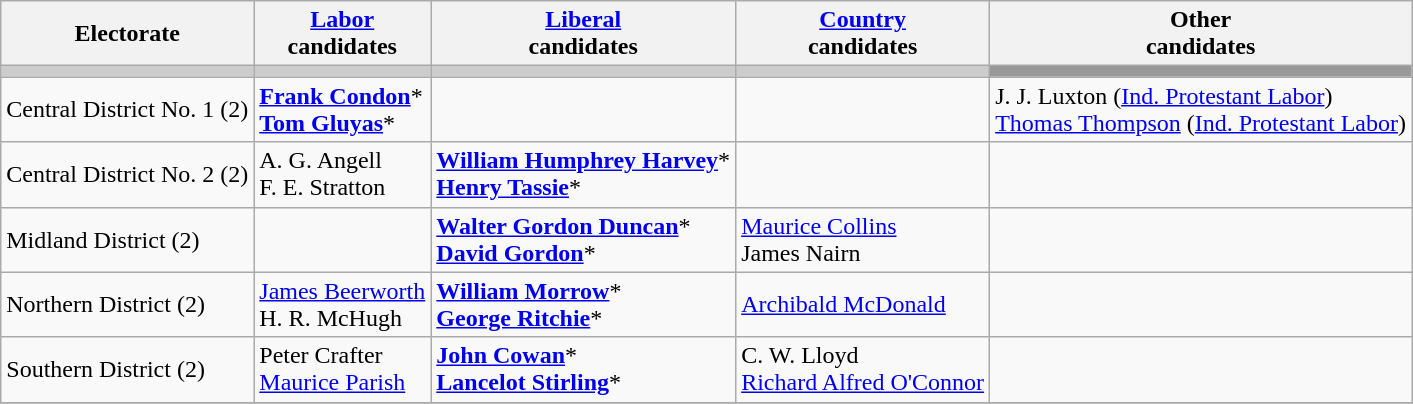<table class="wikitable">
<tr>
<th>Electorate</th>
<th><a href='#'>Labor</a><br> candidates</th>
<th><a href='#'>Liberal</a><br> candidates</th>
<th><a href='#'>Country</a><br>candidates</th>
<th>Other <br>candidates</th>
</tr>
<tr bgcolor="#cccccc">
<td></td>
<td></td>
<td></td>
<td></td>
<td bgcolor="#999999"></td>
</tr>
<tr>
<td>Central District No. 1 (2)</td>
<td><strong><a href='#'>Frank Condon</a></strong>*<br><strong><a href='#'>Tom Gluyas</a></strong>*</td>
<td></td>
<td></td>
<td>J. J. Luxton (<a href='#'>Ind. Protestant Labor</a>)<br><a href='#'>Thomas Thompson</a> (<a href='#'>Ind. Protestant Labor</a>)</td>
</tr>
<tr>
<td>Central District No. 2 (2)</td>
<td>A. G. Angell<br>F. E. Stratton</td>
<td><strong><a href='#'>William Humphrey Harvey</a></strong>*<br><strong><a href='#'>Henry Tassie</a></strong>*</td>
<td></td>
<td></td>
</tr>
<tr>
<td>Midland District (2)</td>
<td></td>
<td><strong><a href='#'>Walter Gordon Duncan</a></strong>*<br><strong><a href='#'>David Gordon</a></strong>*</td>
<td><a href='#'>Maurice Collins</a><br>James Nairn</td>
<td></td>
</tr>
<tr>
<td>Northern District (2)</td>
<td><a href='#'>James Beerworth</a><br>H. R. McHugh</td>
<td><strong><a href='#'>William Morrow</a></strong>*<br><strong><a href='#'>George Ritchie</a></strong>*</td>
<td><a href='#'>Archibald McDonald</a></td>
<td></td>
</tr>
<tr>
<td>Southern District (2)</td>
<td>Peter Crafter<br><a href='#'>Maurice Parish</a></td>
<td><strong><a href='#'>John Cowan</a></strong>*<br><strong><a href='#'>Lancelot Stirling</a></strong>*</td>
<td>C. W. Lloyd<br><a href='#'>Richard Alfred O'Connor</a></td>
<td></td>
</tr>
<tr>
</tr>
</table>
